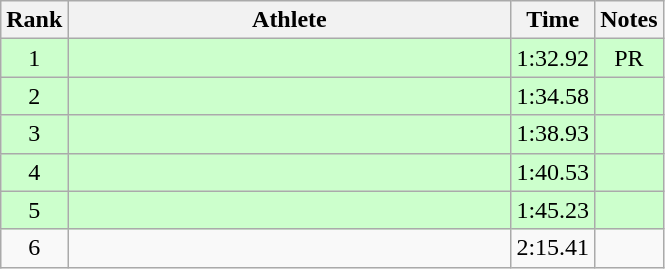<table class="wikitable" style="text-align:center">
<tr>
<th>Rank</th>
<th Style="width:18em">Athlete</th>
<th>Time</th>
<th>Notes</th>
</tr>
<tr style="background:#cfc">
<td>1</td>
<td style="text-align:left"></td>
<td>1:32.92</td>
<td>PR</td>
</tr>
<tr style="background:#cfc">
<td>2</td>
<td style="text-align:left"></td>
<td>1:34.58</td>
<td></td>
</tr>
<tr style="background:#cfc">
<td>3</td>
<td style="text-align:left"></td>
<td>1:38.93</td>
<td></td>
</tr>
<tr style="background:#cfc">
<td>4</td>
<td style="text-align:left"></td>
<td>1:40.53</td>
<td></td>
</tr>
<tr style="background:#cfc">
<td>5</td>
<td style="text-align:left"></td>
<td>1:45.23</td>
<td></td>
</tr>
<tr>
<td>6</td>
<td style="text-align:left"></td>
<td>2:15.41</td>
<td></td>
</tr>
</table>
